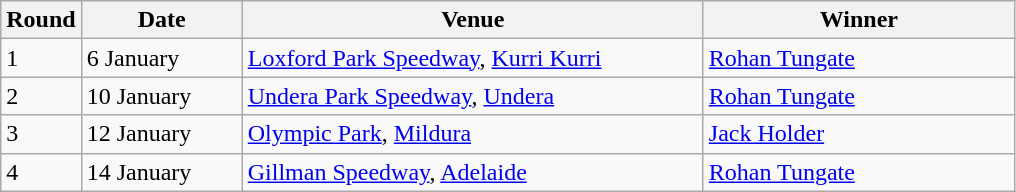<table class="wikitable" style="font-size: 100%">
<tr>
<th width=30>Round</th>
<th width=100>Date</th>
<th width=300>Venue</th>
<th width=200>Winner</th>
</tr>
<tr>
<td>1</td>
<td>6 January</td>
<td><a href='#'>Loxford Park Speedway</a>, <a href='#'>Kurri Kurri</a></td>
<td><a href='#'>Rohan Tungate</a></td>
</tr>
<tr>
<td>2</td>
<td>10 January</td>
<td><a href='#'>Undera Park Speedway</a>, <a href='#'>Undera</a></td>
<td><a href='#'>Rohan Tungate</a></td>
</tr>
<tr>
<td>3</td>
<td>12 January</td>
<td><a href='#'>Olympic Park</a>, <a href='#'>Mildura</a></td>
<td><a href='#'>Jack Holder</a></td>
</tr>
<tr>
<td>4</td>
<td>14 January</td>
<td><a href='#'>Gillman Speedway</a>, <a href='#'>Adelaide</a></td>
<td><a href='#'>Rohan Tungate</a></td>
</tr>
</table>
